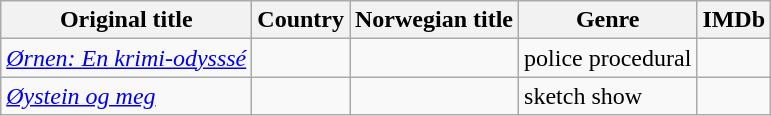<table class="wikitable">
<tr>
<th>Original title</th>
<th>Country</th>
<th>Norwegian title</th>
<th>Genre</th>
<th>IMDb</th>
</tr>
<tr>
<td><em><a href='#'>Ørnen: En krimi-odysssé</a></em></td>
<td></td>
<td></td>
<td>police procedural</td>
<td></td>
</tr>
<tr>
<td><em><a href='#'>Øystein og meg</a></em></td>
<td></td>
<td></td>
<td>sketch show</td>
<td></td>
</tr>
</table>
